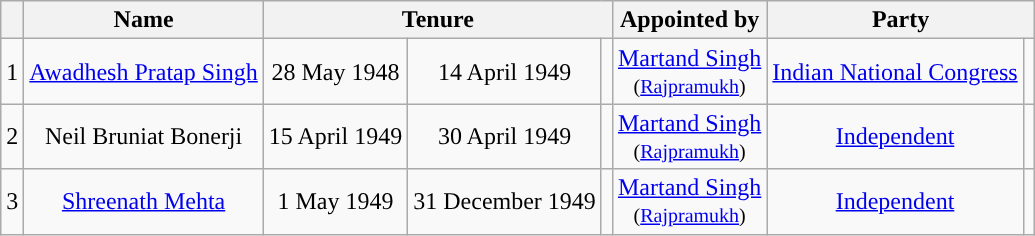<table class="wikitable" style="text-align:center">
<tr>
<th scope="col"></th>
<th scope="col">Name</th>
<th colspan="3" scope="col">Tenure</th>
<th>Appointed by</th>
<th colspan="2">Party</th>
</tr>
<tr>
<td scope="row">1</td>
<td><a href='#'>Awadhesh Pratap Singh</a></td>
<td>28 May 1948</td>
<td>14 April 1949</td>
<td></td>
<td><a href='#'>Martand Singh</a><br><small>(<a href='#'>Rajpramukh</a>)</small></td>
<td><a href='#'>Indian National Congress</a></td>
<td style="background-color:"></td>
</tr>
<tr>
<td scope="row">2</td>
<td>Neil Bruniat Bonerji</td>
<td>15 April 1949</td>
<td>30 April 1949</td>
<td></td>
<td><a href='#'>Martand Singh</a><br><small>(<a href='#'>Rajpramukh</a>)</small></td>
<td><a href='#'>Independent</a></td>
<td style="background-color:"></td>
</tr>
<tr>
<td scope="row">3</td>
<td><a href='#'>Shreenath Mehta</a></td>
<td>1 May 1949</td>
<td>31 December 1949</td>
<td></td>
<td><a href='#'>Martand Singh</a><br><small>(<a href='#'>Rajpramukh</a>)</small></td>
<td><a href='#'>Independent</a></td>
<td style="background-color:"></td>
</tr>
</table>
